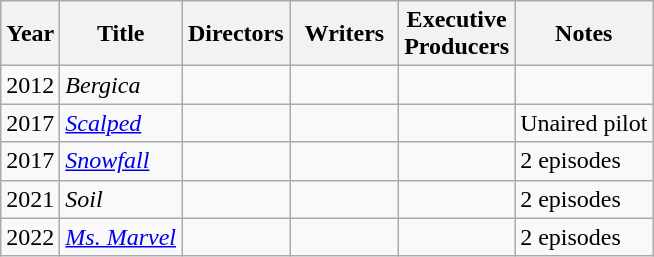<table class="wikitable">
<tr>
<th>Year</th>
<th>Title</th>
<th width="65">Directors</th>
<th width="65">Writers</th>
<th width="65">Executive<br>Producers</th>
<th>Notes</th>
</tr>
<tr>
<td>2012</td>
<td><em>Bergica</em></td>
<td></td>
<td></td>
<td></td>
<td></td>
</tr>
<tr>
<td>2017</td>
<td><em><a href='#'>Scalped</a></em></td>
<td></td>
<td></td>
<td></td>
<td>Unaired pilot</td>
</tr>
<tr>
<td>2017</td>
<td><em><a href='#'>Snowfall</a></em></td>
<td></td>
<td></td>
<td></td>
<td>2 episodes</td>
</tr>
<tr>
<td>2021</td>
<td><em>Soil</em></td>
<td></td>
<td></td>
<td></td>
<td>2 episodes</td>
</tr>
<tr>
<td>2022</td>
<td><em><a href='#'>Ms. Marvel</a></em></td>
<td></td>
<td></td>
<td></td>
<td>2 episodes</td>
</tr>
</table>
